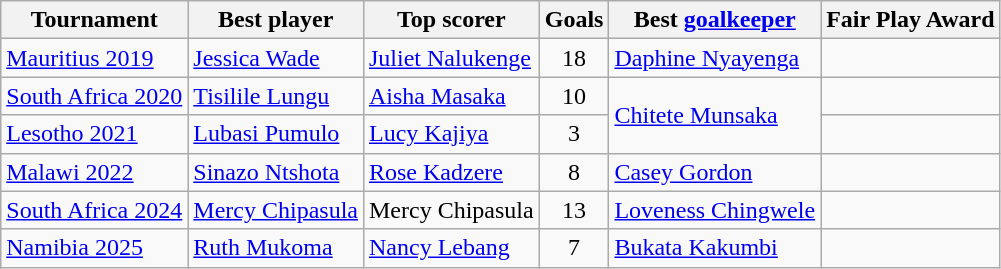<table class="wikitable">
<tr>
<th>Tournament</th>
<th>Best player</th>
<th>Top scorer</th>
<th>Goals</th>
<th>Best <a href='#'>goalkeeper</a></th>
<th>Fair Play Award</th>
</tr>
<tr>
<td> <a href='#'>Mauritius 2019</a></td>
<td> <a href='#'>Jessica Wade</a></td>
<td> <a href='#'>Juliet Nalukenge</a></td>
<td align=center>18</td>
<td> <a href='#'>Daphine Nyayenga</a></td>
<td></td>
</tr>
<tr>
<td> <a href='#'>South Africa 2020</a></td>
<td> <a href='#'>Tisilile Lungu</a></td>
<td> <a href='#'>Aisha Masaka</a></td>
<td align=center>10</td>
<td rowspan=2> <a href='#'>Chitete Munsaka</a></td>
<td></td>
</tr>
<tr>
<td> <a href='#'>Lesotho 2021</a></td>
<td> <a href='#'>Lubasi Pumulo</a></td>
<td> <a href='#'>Lucy Kajiya</a></td>
<td align=center>3</td>
<td></td>
</tr>
<tr>
<td> <a href='#'>Malawi 2022</a></td>
<td> <a href='#'>Sinazo Ntshota</a></td>
<td> <a href='#'>Rose Kadzere</a></td>
<td align=center>8</td>
<td> <a href='#'>Casey Gordon</a></td>
<td></td>
</tr>
<tr>
<td> <a href='#'>South Africa 2024</a></td>
<td> <a href='#'>Mercy Chipasula</a></td>
<td> Mercy Chipasula</td>
<td align=center>13</td>
<td> <a href='#'>Loveness Chingwele</a></td>
<td></td>
</tr>
<tr>
<td> <a href='#'>Namibia 2025</a></td>
<td> <a href='#'>Ruth Mukoma</a></td>
<td> <a href='#'>Nancy Lebang</a></td>
<td align=center>7</td>
<td> <a href='#'>Bukata Kakumbi</a></td>
<td></td>
</tr>
</table>
